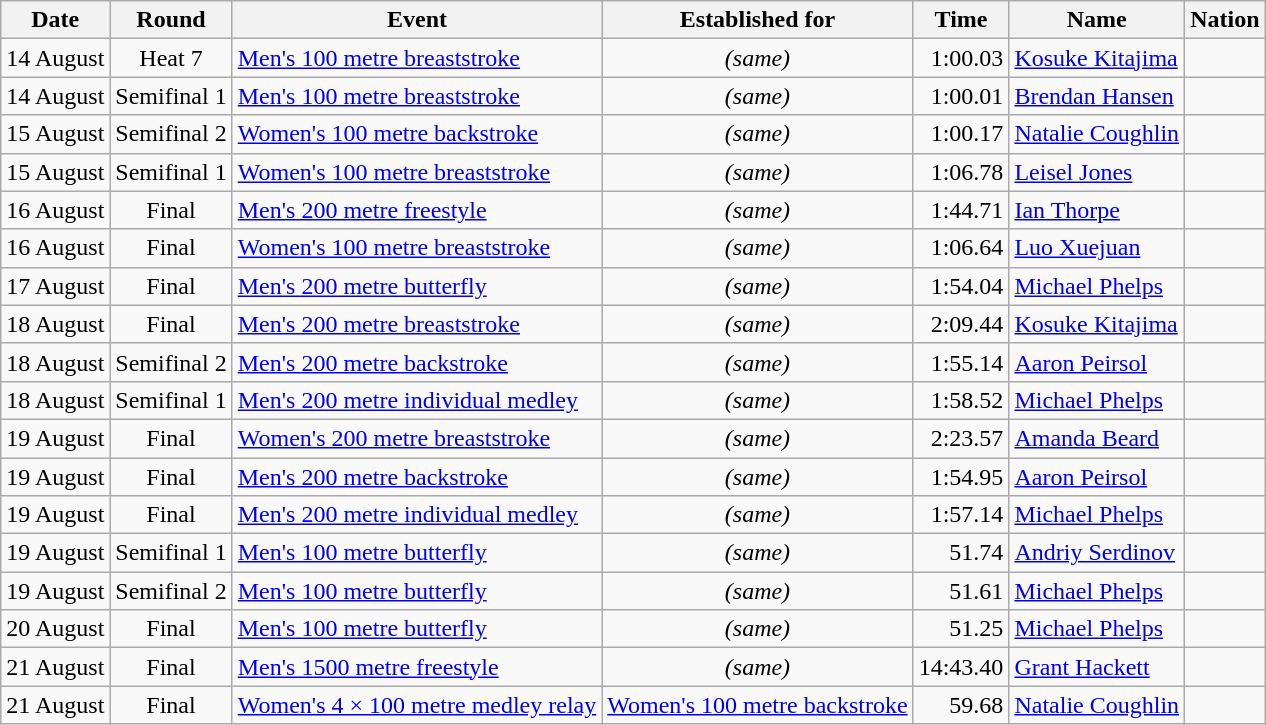<table class="wikitable">
<tr>
<th>Date</th>
<th>Round</th>
<th>Event</th>
<th>Established for</th>
<th>Time</th>
<th>Name</th>
<th>Nation</th>
</tr>
<tr>
<td>14 August</td>
<td style="text-align:center;">Heat 7</td>
<td><a href='#'>Men's 100 metre breaststroke</a></td>
<td style="text-align:center;"><em>(same)</em></td>
<td align="right">1:00.03</td>
<td><a href='#'>Kosuke Kitajima</a></td>
<td></td>
</tr>
<tr>
<td>14 August</td>
<td style="text-align:center;">Semifinal 1</td>
<td><a href='#'>Men's 100 metre breaststroke</a></td>
<td style="text-align:center;"><em>(same)</em></td>
<td align="right">1:00.01</td>
<td><a href='#'>Brendan Hansen</a></td>
<td></td>
</tr>
<tr>
<td>15 August</td>
<td style="text-align:center;">Semifinal 2</td>
<td><a href='#'>Women's 100 metre backstroke</a></td>
<td style="text-align:center;"><em>(same)</em></td>
<td align="right">1:00.17</td>
<td><a href='#'>Natalie Coughlin</a></td>
<td></td>
</tr>
<tr>
<td>15 August</td>
<td style="text-align:center;">Semifinal 1</td>
<td><a href='#'>Women's 100 metre breaststroke</a></td>
<td style="text-align:center;"><em>(same)</em></td>
<td align="right">1:06.78</td>
<td><a href='#'>Leisel Jones</a></td>
<td></td>
</tr>
<tr>
<td>16 August</td>
<td style="text-align:center;">Final</td>
<td><a href='#'>Men's 200 metre freestyle</a></td>
<td style="text-align:center;"><em>(same)</em></td>
<td align="right">1:44.71</td>
<td><a href='#'>Ian Thorpe</a></td>
<td></td>
</tr>
<tr>
<td>16 August</td>
<td style="text-align:center;">Final</td>
<td><a href='#'>Women's 100 metre breaststroke</a></td>
<td style="text-align:center;"><em>(same)</em></td>
<td align="right">1:06.64</td>
<td><a href='#'>Luo Xuejuan</a></td>
<td></td>
</tr>
<tr>
<td>17 August</td>
<td style="text-align:center;">Final</td>
<td><a href='#'>Men's 200 metre butterfly</a></td>
<td style="text-align:center;"><em>(same)</em></td>
<td align="right">1:54.04</td>
<td><a href='#'>Michael Phelps</a></td>
<td></td>
</tr>
<tr>
<td>18 August</td>
<td style="text-align:center;">Final</td>
<td><a href='#'>Men's 200 metre breaststroke</a></td>
<td style="text-align:center;"><em>(same)</em></td>
<td align="right">2:09.44</td>
<td><a href='#'>Kosuke Kitajima</a></td>
<td></td>
</tr>
<tr>
<td>18 August</td>
<td style="text-align:center;">Semifinal 2</td>
<td><a href='#'>Men's 200 metre backstroke</a></td>
<td style="text-align:center;"><em>(same)</em></td>
<td align="right">1:55.14</td>
<td><a href='#'>Aaron Peirsol</a></td>
<td></td>
</tr>
<tr>
<td>18 August</td>
<td style="text-align:center;">Semifinal 1</td>
<td><a href='#'>Men's 200 metre individual medley</a></td>
<td style="text-align:center;"><em>(same)</em></td>
<td align="right">1:58.52</td>
<td><a href='#'>Michael Phelps</a></td>
<td></td>
</tr>
<tr>
<td>19 August</td>
<td style="text-align:center;">Final</td>
<td><a href='#'>Women's 200 metre breaststroke</a></td>
<td style="text-align:center;"><em>(same)</em></td>
<td align="right">2:23.57</td>
<td><a href='#'>Amanda Beard</a></td>
<td></td>
</tr>
<tr>
<td>19 August</td>
<td style="text-align:center;">Final</td>
<td><a href='#'>Men's 200 metre backstroke</a></td>
<td style="text-align:center;"><em>(same)</em></td>
<td align="right">1:54.95</td>
<td><a href='#'>Aaron Peirsol</a></td>
<td></td>
</tr>
<tr>
<td>19 August</td>
<td style="text-align:center;">Final</td>
<td><a href='#'>Men's 200 metre individual medley</a></td>
<td style="text-align:center;"><em>(same)</em></td>
<td align="right">1:57.14</td>
<td><a href='#'>Michael Phelps</a></td>
<td></td>
</tr>
<tr>
<td>19 August</td>
<td style="text-align:center;">Semifinal 1</td>
<td><a href='#'>Men's 100 metre butterfly</a></td>
<td style="text-align:center;"><em>(same)</em></td>
<td align="right">51.74</td>
<td><a href='#'>Andriy Serdinov</a></td>
<td></td>
</tr>
<tr>
<td>19 August</td>
<td style="text-align:center;">Semifinal 2</td>
<td><a href='#'>Men's 100 metre butterfly</a></td>
<td style="text-align:center;"><em>(same)</em></td>
<td align="right">51.61</td>
<td><a href='#'>Michael Phelps</a></td>
<td></td>
</tr>
<tr>
<td>20 August</td>
<td style="text-align:center;">Final</td>
<td><a href='#'>Men's 100 metre butterfly</a></td>
<td style="text-align:center;"><em>(same)</em></td>
<td align="right">51.25</td>
<td><a href='#'>Michael Phelps</a></td>
<td></td>
</tr>
<tr>
<td>21 August</td>
<td style="text-align:center;">Final</td>
<td><a href='#'>Men's 1500 metre freestyle</a></td>
<td style="text-align:center;"><em>(same)</em></td>
<td align="right">14:43.40</td>
<td><a href='#'>Grant Hackett</a></td>
<td></td>
</tr>
<tr>
<td>21 August</td>
<td style="text-align:center;">Final</td>
<td><a href='#'>Women's 4 × 100 metre medley relay</a></td>
<td style="text-align:center;"><a href='#'>Women's 100 metre backstroke</a></td>
<td align="right">59.68</td>
<td><a href='#'>Natalie Coughlin</a></td>
<td></td>
</tr>
</table>
